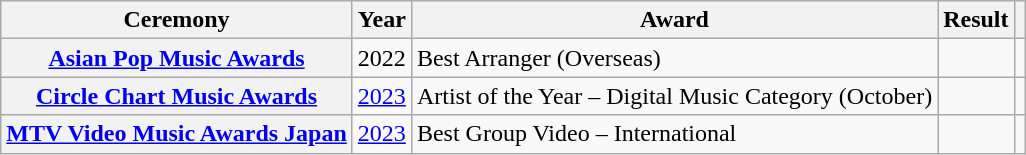<table class="wikitable plainrowheaders">
<tr>
<th scope="col">Ceremony</th>
<th scope="col">Year</th>
<th scope="col">Award</th>
<th scope="col">Result</th>
<th scope="col" class="unsortable"></th>
</tr>
<tr>
<th scope="row"><a href='#'>Asian Pop Music Awards</a></th>
<td style="text-align:center;">2022</td>
<td>Best Arranger (Overseas)</td>
<td></td>
<td style="text-align:center;"></td>
</tr>
<tr>
<th scope="row"><a href='#'>Circle Chart Music Awards</a></th>
<td style="text-align:center;"><a href='#'>2023</a></td>
<td>Artist of the Year – Digital Music Category (October)</td>
<td></td>
<td style="text-align:center;"></td>
</tr>
<tr>
<th scope="row"><a href='#'>MTV Video Music Awards Japan</a></th>
<td style="text-align:center;"><a href='#'>2023</a></td>
<td>Best Group Video – International</td>
<td></td>
<td style="text-align:center;"></td>
</tr>
</table>
